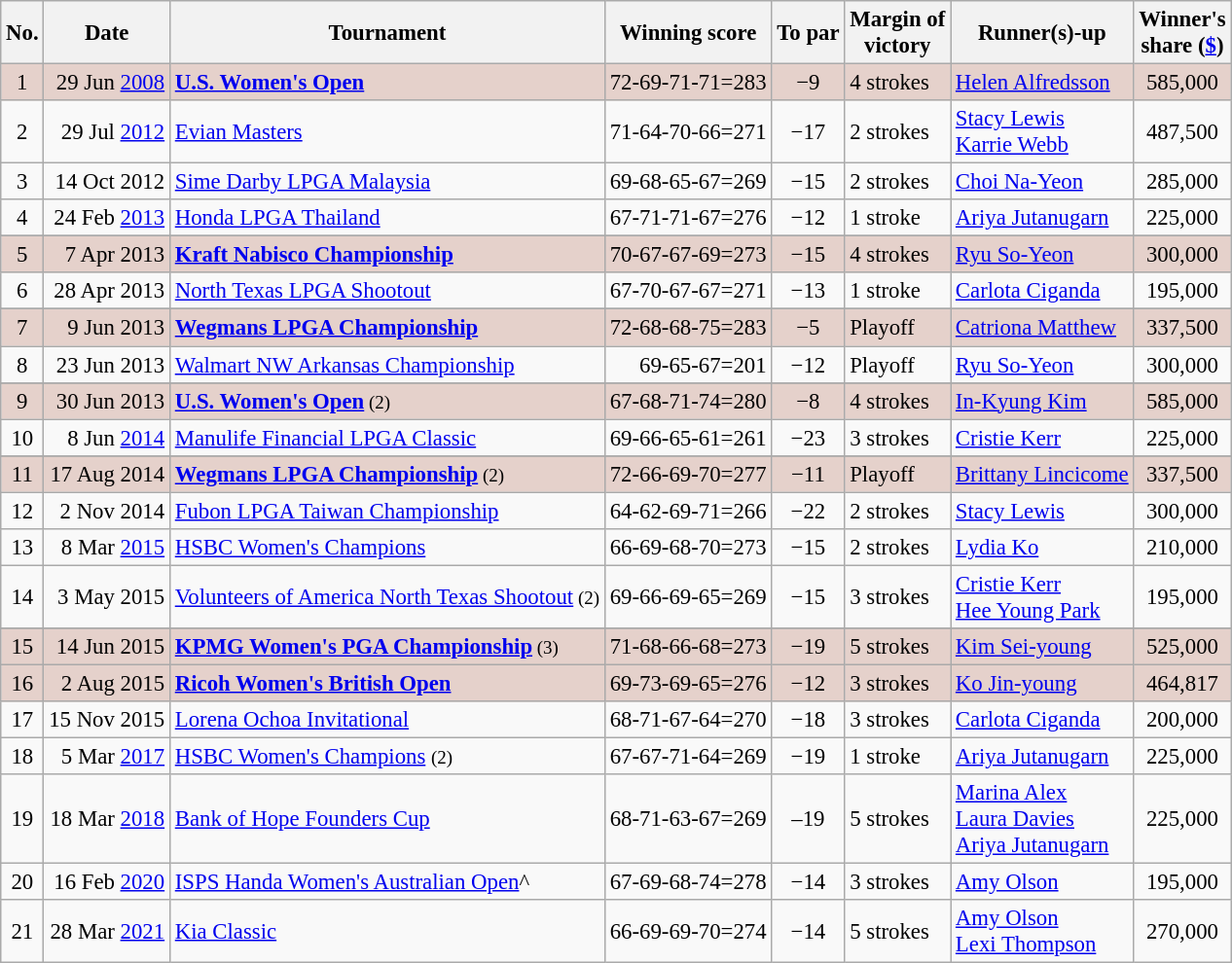<table class="wikitable" style="font-size:95%;">
<tr>
<th>No.</th>
<th>Date</th>
<th>Tournament</th>
<th>Winning score</th>
<th>To par</th>
<th>Margin of<br>victory</th>
<th>Runner(s)-up</th>
<th>Winner's<br>share (<a href='#'>$</a>)</th>
</tr>
<tr style="background:#e5d1cb;">
<td align=center>1</td>
<td align=right>29 Jun <a href='#'>2008</a></td>
<td><strong><a href='#'>U.S. Women's Open</a></strong></td>
<td align=right>72-69-71-71=283</td>
<td align=center>−9</td>
<td>4 strokes</td>
<td> <a href='#'>Helen Alfredsson</a></td>
<td align=center>585,000</td>
</tr>
<tr>
<td align=center>2</td>
<td align=right>29 Jul <a href='#'>2012</a></td>
<td><a href='#'>Evian Masters</a></td>
<td align=right>71-64-70-66=271</td>
<td align=center>−17</td>
<td>2 strokes</td>
<td> <a href='#'>Stacy Lewis</a><br> <a href='#'>Karrie Webb</a></td>
<td align=center>487,500</td>
</tr>
<tr>
<td align=center>3</td>
<td align=right>14 Oct 2012</td>
<td><a href='#'>Sime Darby LPGA Malaysia</a></td>
<td align=right>69-68-65-67=269</td>
<td align=center>−15</td>
<td>2 strokes</td>
<td> <a href='#'>Choi Na-Yeon</a></td>
<td align=center>285,000</td>
</tr>
<tr>
<td align=center>4</td>
<td align=right>24 Feb <a href='#'>2013</a></td>
<td><a href='#'>Honda LPGA Thailand</a></td>
<td align=right>67-71-71-67=276</td>
<td align=center>−12</td>
<td>1 stroke</td>
<td> <a href='#'>Ariya Jutanugarn</a></td>
<td align=center>225,000</td>
</tr>
<tr>
</tr>
<tr style="background:#e5d1cb;">
<td align=center>5</td>
<td align=right>7 Apr 2013</td>
<td><strong><a href='#'>Kraft Nabisco Championship</a></strong></td>
<td align=right>70-67-67-69=273</td>
<td align=center>−15</td>
<td>4 strokes</td>
<td> <a href='#'>Ryu So-Yeon</a></td>
<td align=center>300,000</td>
</tr>
<tr>
<td align=center>6</td>
<td align=right>28 Apr 2013</td>
<td><a href='#'>North Texas LPGA Shootout</a></td>
<td align=right>67-70-67-67=271</td>
<td align=center>−13</td>
<td>1 stroke</td>
<td> <a href='#'>Carlota Ciganda</a></td>
<td align=center>195,000</td>
</tr>
<tr>
</tr>
<tr style="background:#e5d1cb;">
<td align=center>7</td>
<td align=right>9 Jun 2013</td>
<td><strong><a href='#'>Wegmans LPGA Championship</a></strong></td>
<td align=right>72-68-68-75=283</td>
<td align=center>−5</td>
<td>Playoff</td>
<td> <a href='#'>Catriona Matthew</a></td>
<td align=center>337,500</td>
</tr>
<tr>
<td align=center>8</td>
<td align=right>23 Jun 2013</td>
<td><a href='#'>Walmart NW Arkansas Championship</a></td>
<td align=right>69-65-67=201</td>
<td align=center>−12</td>
<td>Playoff</td>
<td> <a href='#'>Ryu So-Yeon</a></td>
<td align=center>300,000</td>
</tr>
<tr>
</tr>
<tr style="background:#e5d1cb;">
<td align=center>9</td>
<td align=right>30 Jun 2013</td>
<td><strong><a href='#'>U.S. Women's Open</a></strong><small> (2)</small></td>
<td align=right>67-68-71-74=280</td>
<td align=center>−8</td>
<td>4 strokes</td>
<td> <a href='#'>In-Kyung Kim</a></td>
<td align=center>585,000</td>
</tr>
<tr>
<td align=center>10</td>
<td align=right>8 Jun <a href='#'>2014</a></td>
<td><a href='#'>Manulife Financial LPGA Classic</a></td>
<td align=right>69-66-65-61=261</td>
<td align=center>−23</td>
<td>3 strokes</td>
<td> <a href='#'>Cristie Kerr</a></td>
<td align=center>225,000</td>
</tr>
<tr>
</tr>
<tr style="background:#e5d1cb;">
<td align=center>11</td>
<td align=right>17 Aug 2014</td>
<td><strong><a href='#'>Wegmans LPGA Championship</a></strong><small> (2)</small></td>
<td align=right>72-66-69-70=277</td>
<td align=center>−11</td>
<td>Playoff</td>
<td> <a href='#'>Brittany Lincicome</a></td>
<td align=center>337,500</td>
</tr>
<tr>
<td align=center>12</td>
<td align=right>2 Nov 2014</td>
<td><a href='#'>Fubon LPGA Taiwan Championship</a></td>
<td align=right>64-62-69-71=266</td>
<td align=center>−22</td>
<td>2 strokes</td>
<td> <a href='#'>Stacy Lewis</a></td>
<td align=center>300,000</td>
</tr>
<tr>
<td align=center>13</td>
<td align=right>8 Mar <a href='#'>2015</a></td>
<td><a href='#'>HSBC Women's Champions</a></td>
<td align=right>66-69-68-70=273</td>
<td align=center>−15</td>
<td>2 strokes</td>
<td> <a href='#'>Lydia Ko</a></td>
<td align=center>210,000</td>
</tr>
<tr>
<td align=center>14</td>
<td align=right>3 May 2015</td>
<td><a href='#'>Volunteers of America North Texas Shootout</a><small> (2)</small></td>
<td align=right>69-66-69-65=269</td>
<td align=center>−15</td>
<td>3 strokes</td>
<td> <a href='#'>Cristie Kerr</a><br> <a href='#'>Hee Young Park</a></td>
<td align=center>195,000</td>
</tr>
<tr>
</tr>
<tr style="background:#e5d1cb;">
<td align=center>15</td>
<td align=right>14 Jun 2015</td>
<td><strong><a href='#'>KPMG Women's PGA Championship</a></strong><small> (3)</small></td>
<td align=right>71-68-66-68=273</td>
<td align=center>−19</td>
<td>5 strokes</td>
<td> <a href='#'>Kim Sei-young</a></td>
<td align=center>525,000</td>
</tr>
<tr style="background:#e5d1cb;">
<td align=center>16</td>
<td align=right>2 Aug 2015</td>
<td><strong><a href='#'>Ricoh Women's British Open</a></strong></td>
<td align=right>69-73-69-65=276</td>
<td align=center>−12</td>
<td>3 strokes</td>
<td> <a href='#'>Ko Jin-young</a></td>
<td align=center>464,817</td>
</tr>
<tr>
<td align=center>17</td>
<td align=right>15 Nov 2015</td>
<td><a href='#'>Lorena Ochoa Invitational</a></td>
<td align=right>68-71-67-64=270</td>
<td align=center>−18</td>
<td>3 strokes</td>
<td> <a href='#'>Carlota Ciganda</a></td>
<td align=center>200,000</td>
</tr>
<tr>
<td align=center>18</td>
<td align=right>5 Mar <a href='#'>2017</a></td>
<td><a href='#'>HSBC Women's Champions</a> <small>(2)</small></td>
<td align=right>67-67-71-64=269</td>
<td align=center>−19</td>
<td>1 stroke</td>
<td> <a href='#'>Ariya Jutanugarn</a></td>
<td align=center>225,000</td>
</tr>
<tr>
<td align=center>19</td>
<td align=right>18 Mar <a href='#'>2018</a></td>
<td><a href='#'>Bank of Hope Founders Cup</a></td>
<td align=right>68-71-63-67=269</td>
<td align=center>–19</td>
<td>5 strokes</td>
<td> <a href='#'>Marina Alex</a><br> <a href='#'>Laura Davies</a><br> <a href='#'>Ariya Jutanugarn</a></td>
<td align=center>225,000</td>
</tr>
<tr>
<td align=center>20</td>
<td align=right>16 Feb <a href='#'>2020</a></td>
<td><a href='#'>ISPS Handa Women's Australian Open</a>^</td>
<td align=right>67-69-68-74=278</td>
<td align=center>−14</td>
<td>3 strokes</td>
<td> <a href='#'>Amy Olson</a></td>
<td align=center>195,000</td>
</tr>
<tr>
<td align=center>21</td>
<td align=right>28 Mar <a href='#'>2021</a></td>
<td><a href='#'>Kia Classic</a></td>
<td align=right>66-69-69-70=274</td>
<td align=center>−14</td>
<td>5 strokes</td>
<td> <a href='#'>Amy Olson</a><br> <a href='#'>Lexi Thompson</a></td>
<td align=center>270,000</td>
</tr>
</table>
